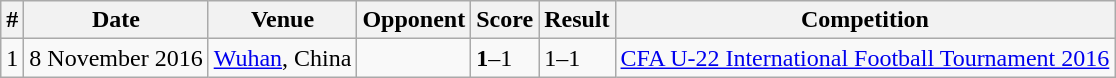<table class="wikitable">
<tr>
<th>#</th>
<th>Date</th>
<th>Venue</th>
<th>Opponent</th>
<th>Score</th>
<th>Result</th>
<th>Competition</th>
</tr>
<tr>
<td>1</td>
<td>8 November 2016</td>
<td><a href='#'>Wuhan</a>, China</td>
<td></td>
<td><strong>1</strong>–1</td>
<td>1–1</td>
<td><a href='#'>CFA U-22 International Football Tournament 2016</a></td>
</tr>
</table>
